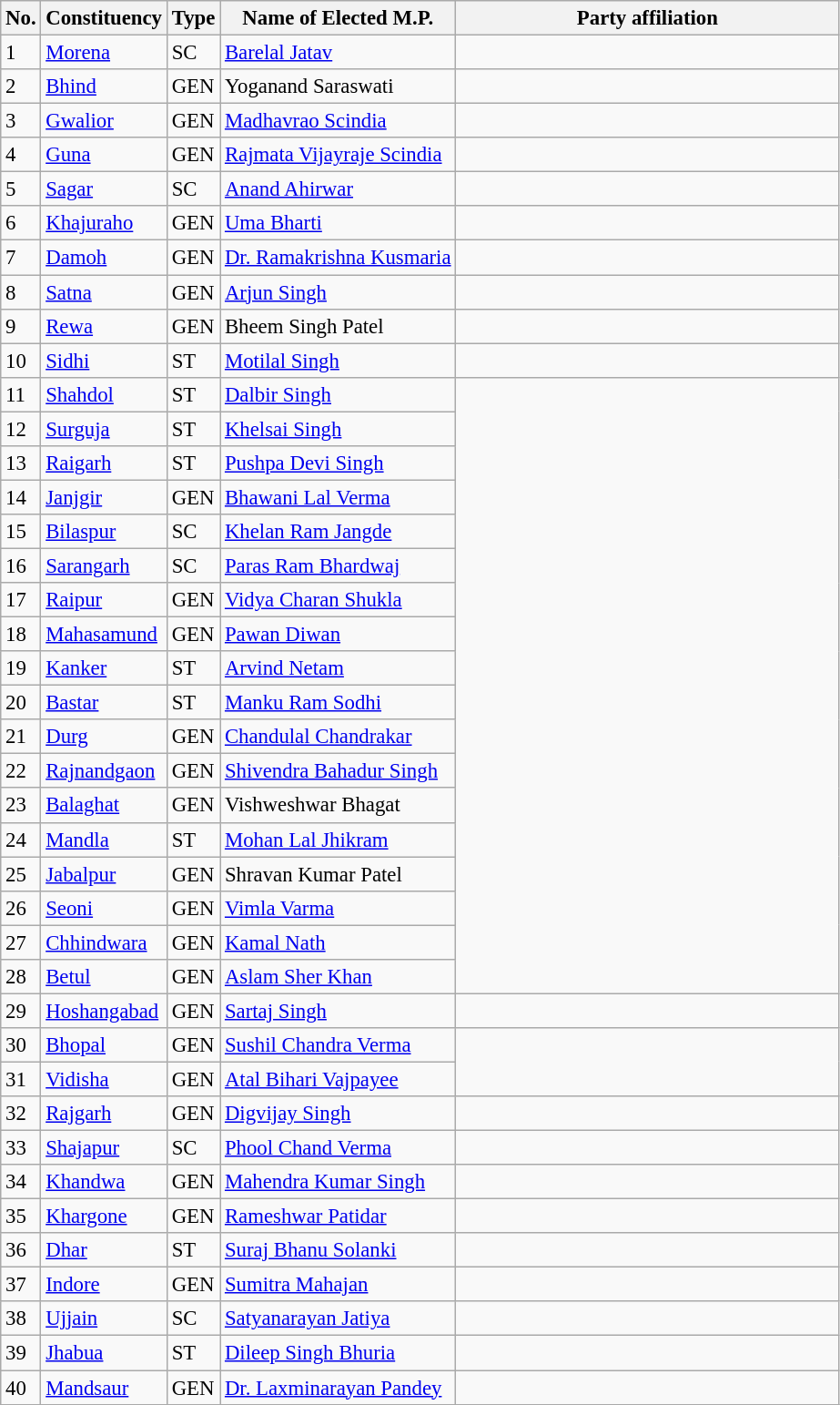<table class="wikitable" style="font-size:95%;">
<tr>
<th>No.</th>
<th>Constituency</th>
<th>Type</th>
<th>Name of Elected M.P.</th>
<th colspan="2" style="width:18em">Party affiliation</th>
</tr>
<tr>
<td>1</td>
<td><a href='#'>Morena</a></td>
<td>SC</td>
<td><a href='#'>Barelal Jatav</a></td>
<td></td>
</tr>
<tr>
<td>2</td>
<td><a href='#'>Bhind</a></td>
<td>GEN</td>
<td>Yoganand Saraswati</td>
<td></td>
</tr>
<tr>
<td>3</td>
<td><a href='#'>Gwalior</a></td>
<td>GEN</td>
<td><a href='#'>Madhavrao Scindia</a></td>
<td></td>
</tr>
<tr>
<td>4</td>
<td><a href='#'>Guna</a></td>
<td>GEN</td>
<td><a href='#'>Rajmata Vijayraje Scindia</a></td>
<td></td>
</tr>
<tr>
<td>5</td>
<td><a href='#'>Sagar</a></td>
<td>SC</td>
<td><a href='#'>Anand Ahirwar</a></td>
<td></td>
</tr>
<tr>
<td>6</td>
<td><a href='#'>Khajuraho</a></td>
<td>GEN</td>
<td><a href='#'>Uma Bharti</a></td>
<td></td>
</tr>
<tr>
<td>7</td>
<td><a href='#'>Damoh</a></td>
<td>GEN</td>
<td><a href='#'>Dr. Ramakrishna Kusmaria</a></td>
</tr>
<tr>
<td>8</td>
<td><a href='#'>Satna</a></td>
<td>GEN</td>
<td><a href='#'>Arjun Singh</a></td>
<td></td>
</tr>
<tr>
<td>9</td>
<td><a href='#'>Rewa</a></td>
<td>GEN</td>
<td>Bheem Singh Patel</td>
<td></td>
</tr>
<tr>
<td>10</td>
<td><a href='#'>Sidhi</a></td>
<td>ST</td>
<td><a href='#'>Motilal Singh</a></td>
<td></td>
</tr>
<tr>
<td>11</td>
<td><a href='#'>Shahdol</a></td>
<td>ST</td>
<td><a href='#'>Dalbir Singh</a></td>
</tr>
<tr>
<td>12</td>
<td><a href='#'>Surguja</a></td>
<td>ST</td>
<td><a href='#'>Khelsai Singh</a></td>
</tr>
<tr>
<td>13</td>
<td><a href='#'>Raigarh</a></td>
<td>ST</td>
<td><a href='#'>Pushpa Devi Singh</a></td>
</tr>
<tr>
<td>14</td>
<td><a href='#'>Janjgir</a></td>
<td>GEN</td>
<td><a href='#'>Bhawani Lal Verma</a></td>
</tr>
<tr>
<td>15</td>
<td><a href='#'>Bilaspur</a></td>
<td>SC</td>
<td><a href='#'>Khelan Ram Jangde</a></td>
</tr>
<tr>
<td>16</td>
<td><a href='#'>Sarangarh</a></td>
<td>SC</td>
<td><a href='#'>Paras Ram Bhardwaj</a></td>
</tr>
<tr>
<td>17</td>
<td><a href='#'>Raipur</a></td>
<td>GEN</td>
<td><a href='#'>Vidya Charan Shukla</a></td>
</tr>
<tr>
<td>18</td>
<td><a href='#'>Mahasamund</a></td>
<td>GEN</td>
<td><a href='#'>Pawan Diwan</a></td>
</tr>
<tr>
<td>19</td>
<td><a href='#'>Kanker</a></td>
<td>ST</td>
<td><a href='#'>Arvind Netam</a></td>
</tr>
<tr>
<td>20</td>
<td><a href='#'>Bastar</a></td>
<td>ST</td>
<td><a href='#'>Manku Ram Sodhi</a></td>
</tr>
<tr>
<td>21</td>
<td><a href='#'>Durg</a></td>
<td>GEN</td>
<td><a href='#'>Chandulal Chandrakar</a></td>
</tr>
<tr>
<td>22</td>
<td><a href='#'>Rajnandgaon</a></td>
<td>GEN</td>
<td><a href='#'>Shivendra Bahadur Singh</a></td>
</tr>
<tr>
<td>23</td>
<td><a href='#'>Balaghat</a></td>
<td>GEN</td>
<td>Vishweshwar Bhagat</td>
</tr>
<tr>
<td>24</td>
<td><a href='#'>Mandla</a></td>
<td>ST</td>
<td><a href='#'>Mohan Lal Jhikram</a></td>
</tr>
<tr>
<td>25</td>
<td><a href='#'>Jabalpur</a></td>
<td>GEN</td>
<td>Shravan Kumar Patel</td>
</tr>
<tr>
<td>26</td>
<td><a href='#'>Seoni</a></td>
<td>GEN</td>
<td><a href='#'>Vimla Varma</a></td>
</tr>
<tr>
<td>27</td>
<td><a href='#'>Chhindwara</a></td>
<td>GEN</td>
<td><a href='#'>Kamal Nath</a></td>
</tr>
<tr>
<td>28</td>
<td><a href='#'>Betul</a></td>
<td>GEN</td>
<td><a href='#'>Aslam Sher Khan</a></td>
</tr>
<tr>
<td>29</td>
<td><a href='#'>Hoshangabad</a></td>
<td>GEN</td>
<td><a href='#'>Sartaj Singh</a></td>
<td></td>
</tr>
<tr>
<td>30</td>
<td><a href='#'>Bhopal</a></td>
<td>GEN</td>
<td><a href='#'>Sushil Chandra Verma</a></td>
</tr>
<tr>
<td>31</td>
<td><a href='#'>Vidisha</a></td>
<td>GEN</td>
<td><a href='#'>Atal Bihari Vajpayee</a></td>
</tr>
<tr>
<td>32</td>
<td><a href='#'>Rajgarh</a></td>
<td>GEN</td>
<td><a href='#'>Digvijay Singh</a></td>
<td></td>
</tr>
<tr>
<td>33</td>
<td><a href='#'>Shajapur</a></td>
<td>SC</td>
<td><a href='#'>Phool Chand Verma</a></td>
<td></td>
</tr>
<tr>
<td>34</td>
<td><a href='#'>Khandwa</a></td>
<td>GEN</td>
<td><a href='#'>Mahendra Kumar Singh</a></td>
<td></td>
</tr>
<tr>
<td>35</td>
<td><a href='#'>Khargone</a></td>
<td>GEN</td>
<td><a href='#'>Rameshwar Patidar</a></td>
<td></td>
</tr>
<tr>
<td>36</td>
<td><a href='#'>Dhar</a></td>
<td>ST</td>
<td><a href='#'>Suraj Bhanu Solanki</a></td>
<td></td>
</tr>
<tr>
<td>37</td>
<td><a href='#'>Indore</a></td>
<td>GEN</td>
<td><a href='#'>Sumitra Mahajan</a></td>
<td></td>
</tr>
<tr>
<td>38</td>
<td><a href='#'>Ujjain</a></td>
<td>SC</td>
<td><a href='#'>Satyanarayan Jatiya</a></td>
</tr>
<tr>
<td>39</td>
<td><a href='#'>Jhabua</a></td>
<td>ST</td>
<td><a href='#'>Dileep Singh Bhuria</a></td>
<td></td>
</tr>
<tr>
<td>40</td>
<td><a href='#'>Mandsaur</a></td>
<td>GEN</td>
<td><a href='#'>Dr. Laxminarayan Pandey</a></td>
<td></td>
</tr>
<tr>
</tr>
</table>
